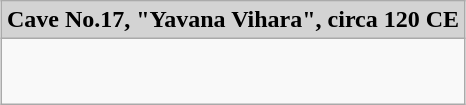<table class="wikitable" style="margin:0 auto;"  align="center"  colspan="2" cellpadding="3" style="font-size: 80%; width: 100%;">
<tr>
<td align=center colspan=2 style="background:#D3D3D3; font-size: 100%;"><strong>Cave No.17, "Yavana Vihara", circa 120 CE</strong></td>
</tr>
<tr>
<td><br><br>
</td>
</tr>
</table>
